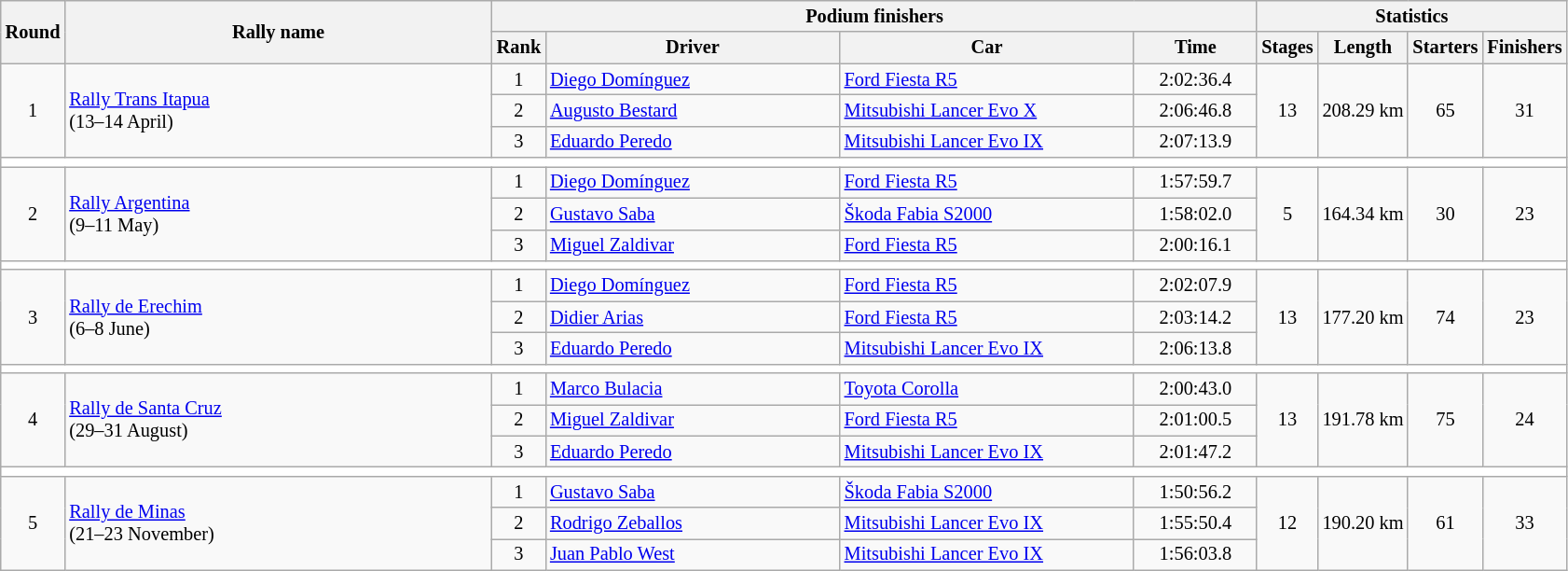<table class="wikitable" style="font-size:85%;">
<tr>
<th rowspan=2>Round</th>
<th style="width:22em" rowspan=2>Rally name</th>
<th colspan=4>Podium finishers</th>
<th colspan=4>Statistics</th>
</tr>
<tr>
<th>Rank</th>
<th style="width:15em">Driver</th>
<th style="width:15em">Car</th>
<th style="width:6em">Time</th>
<th>Stages</th>
<th>Length</th>
<th>Starters</th>
<th>Finishers</th>
</tr>
<tr>
<td rowspan=3 align=center>1</td>
<td rowspan=3> <a href='#'>Rally Trans Itapua</a><br>(13–14 April)</td>
<td align=center>1</td>
<td> <a href='#'>Diego Domínguez</a></td>
<td><a href='#'>Ford Fiesta R5</a></td>
<td align=center>2:02:36.4</td>
<td rowspan=3 align=center>13</td>
<td rowspan=3 align=center>208.29 km</td>
<td rowspan=3 align=center>65</td>
<td rowspan=3 align=center>31</td>
</tr>
<tr>
<td align=center>2</td>
<td> <a href='#'>Augusto Bestard</a></td>
<td><a href='#'>Mitsubishi Lancer Evo X</a></td>
<td align=center>2:06:46.8</td>
</tr>
<tr>
<td align=center>3</td>
<td> <a href='#'>Eduardo Peredo</a></td>
<td><a href='#'>Mitsubishi Lancer Evo IX</a></td>
<td align=center>2:07:13.9</td>
</tr>
<tr style="background:white;">
<td colspan="12"></td>
</tr>
<tr>
<td rowspan=3 align=center>2</td>
<td rowspan=3> <a href='#'>Rally Argentina</a><br>(9–11 May)</td>
<td align=center>1</td>
<td> <a href='#'>Diego Domínguez</a></td>
<td><a href='#'>Ford Fiesta R5</a></td>
<td align=center>1:57:59.7</td>
<td rowspan=3 align=center>5</td>
<td rowspan=3 align=center>164.34 km</td>
<td rowspan=3 align=center>30</td>
<td rowspan=3 align=center>23</td>
</tr>
<tr>
<td align=center>2</td>
<td> <a href='#'>Gustavo Saba</a></td>
<td><a href='#'>Škoda Fabia S2000</a></td>
<td align=center>1:58:02.0</td>
</tr>
<tr>
<td align=center>3</td>
<td> <a href='#'>Miguel Zaldivar</a></td>
<td><a href='#'>Ford Fiesta R5</a></td>
<td align=center>2:00:16.1</td>
</tr>
<tr style="background:white;">
<td colspan="12"></td>
</tr>
<tr>
<td rowspan=3 align=center>3</td>
<td rowspan=3> <a href='#'>Rally de Erechim</a><br>(6–8 June)</td>
<td align=center>1</td>
<td> <a href='#'>Diego Domínguez</a></td>
<td><a href='#'>Ford Fiesta R5</a></td>
<td align=center>2:02:07.9</td>
<td rowspan=3 align=center>13</td>
<td rowspan=3 align=center>177.20 km</td>
<td rowspan=3 align=center>74</td>
<td rowspan=3 align=center>23</td>
</tr>
<tr>
<td align=center>2</td>
<td> <a href='#'>Didier Arias</a></td>
<td><a href='#'>Ford Fiesta R5</a></td>
<td align=center>2:03:14.2</td>
</tr>
<tr>
<td align=center>3</td>
<td> <a href='#'>Eduardo Peredo</a></td>
<td><a href='#'>Mitsubishi Lancer Evo IX</a></td>
<td align=center>2:06:13.8</td>
</tr>
<tr style="background:white;">
<td colspan="10"></td>
</tr>
<tr>
<td rowspan=3 align=center>4</td>
<td rowspan=3> <a href='#'>Rally de Santa Cruz</a><br>(29–31 August)</td>
<td align=center>1</td>
<td> <a href='#'>Marco Bulacia</a></td>
<td><a href='#'>Toyota Corolla</a></td>
<td align=center>2:00:43.0</td>
<td rowspan=3 align=center>13</td>
<td rowspan=3 align=center>191.78 km</td>
<td rowspan=3 align=center>75</td>
<td rowspan=3 align=center>24</td>
</tr>
<tr>
<td align=center>2</td>
<td> <a href='#'>Miguel Zaldivar</a></td>
<td><a href='#'>Ford Fiesta R5</a></td>
<td align=center>2:01:00.5</td>
</tr>
<tr>
<td align=center>3</td>
<td> <a href='#'>Eduardo Peredo</a></td>
<td><a href='#'>Mitsubishi Lancer Evo IX</a></td>
<td align=center>2:01:47.2</td>
</tr>
<tr style="background:white;">
<td colspan="12"></td>
</tr>
<tr>
<td rowspan=3 align=center>5</td>
<td rowspan=3> <a href='#'>Rally de Minas</a><br>(21–23 November)</td>
<td align=center>1</td>
<td> <a href='#'>Gustavo Saba</a></td>
<td><a href='#'>Škoda Fabia S2000</a></td>
<td align=center>1:50:56.2</td>
<td rowspan=3 align=center>12</td>
<td rowspan=3 align=center>190.20 km</td>
<td rowspan=3 align=center>61</td>
<td rowspan=3 align=center>33</td>
</tr>
<tr>
<td align=center>2</td>
<td> <a href='#'>Rodrigo Zeballos</a></td>
<td><a href='#'>Mitsubishi Lancer Evo IX</a></td>
<td align=center>1:55:50.4</td>
</tr>
<tr>
<td align=center>3</td>
<td> <a href='#'>Juan Pablo West</a></td>
<td><a href='#'>Mitsubishi Lancer Evo IX</a></td>
<td align=center>1:56:03.8</td>
</tr>
</table>
